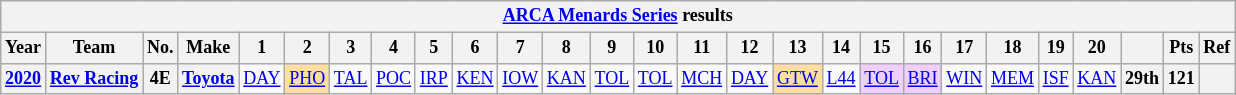<table class="wikitable" style="text-align:center; font-size:75%">
<tr>
<th colspan="32"><a href='#'>ARCA Menards Series</a> results</th>
</tr>
<tr>
<th>Year</th>
<th>Team</th>
<th>No.</th>
<th>Make</th>
<th>1</th>
<th>2</th>
<th>3</th>
<th>4</th>
<th>5</th>
<th>6</th>
<th>7</th>
<th>8</th>
<th>9</th>
<th>10</th>
<th>11</th>
<th>12</th>
<th>13</th>
<th>14</th>
<th>15</th>
<th>16</th>
<th>17</th>
<th>18</th>
<th>19</th>
<th>20</th>
<th></th>
<th>Pts</th>
<th>Ref</th>
</tr>
<tr>
<th><a href='#'>2020</a></th>
<th nowrap><a href='#'>Rev Racing</a></th>
<th>4E</th>
<th><a href='#'>Toyota</a></th>
<td><a href='#'>DAY</a></td>
<td style="background-color:#FFDF9F"><a href='#'>PHO</a><br></td>
<td><a href='#'>TAL</a></td>
<td><a href='#'>POC</a></td>
<td><a href='#'>IRP</a></td>
<td><a href='#'>KEN</a></td>
<td><a href='#'>IOW</a></td>
<td><a href='#'>KAN</a></td>
<td><a href='#'>TOL</a></td>
<td><a href='#'>TOL</a></td>
<td><a href='#'>MCH</a></td>
<td><a href='#'>DAY</a></td>
<td style="background-color:#FFDF9F"><a href='#'>GTW</a><br></td>
<td><a href='#'>L44</a></td>
<td style="background-color:#EFCFFF"><a href='#'>TOL</a><br></td>
<td style="background-color:#EFCFFF"><a href='#'>BRI</a><br></td>
<td><a href='#'>WIN</a></td>
<td><a href='#'>MEM</a></td>
<td><a href='#'>ISF</a></td>
<td><a href='#'>KAN</a></td>
<th>29th</th>
<th>121</th>
<th></th>
</tr>
</table>
